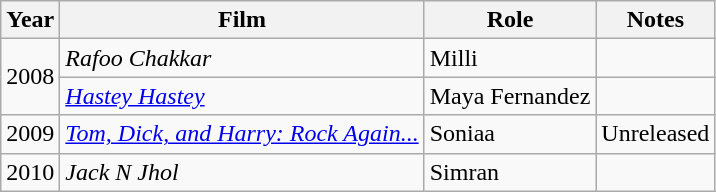<table class="wikitable sortable">
<tr>
<th>Year</th>
<th>Film</th>
<th>Role</th>
<th>Notes</th>
</tr>
<tr>
<td rowspan="2">2008</td>
<td><em>Rafoo Chakkar</em></td>
<td>Milli</td>
<td></td>
</tr>
<tr>
<td><em><a href='#'>Hastey Hastey</a></em></td>
<td>Maya Fernandez</td>
<td></td>
</tr>
<tr>
<td>2009</td>
<td><em><a href='#'>Tom, Dick, and Harry: Rock Again...</a></em></td>
<td>Soniaa</td>
<td>Unreleased</td>
</tr>
<tr>
<td>2010</td>
<td><em>Jack N Jhol</em></td>
<td>Simran</td>
<td></td>
</tr>
</table>
